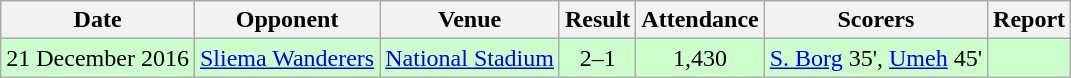<table class="wikitable" style="font-size:100%; text-align:center">
<tr>
<th>Date</th>
<th>Opponent</th>
<th>Venue</th>
<th>Result</th>
<th>Attendance</th>
<th>Scorers</th>
<th>Report</th>
</tr>
<tr style="background: #CCFFCC;">
<td>21 December 2016</td>
<td><a href='#'>Sliema Wanderers</a></td>
<td><a href='#'>National Stadium</a></td>
<td>2–1</td>
<td>1,430</td>
<td><a href='#'>S. Borg</a> 35', <a href='#'>Umeh</a> 45'</td>
<td></td>
</tr>
</table>
